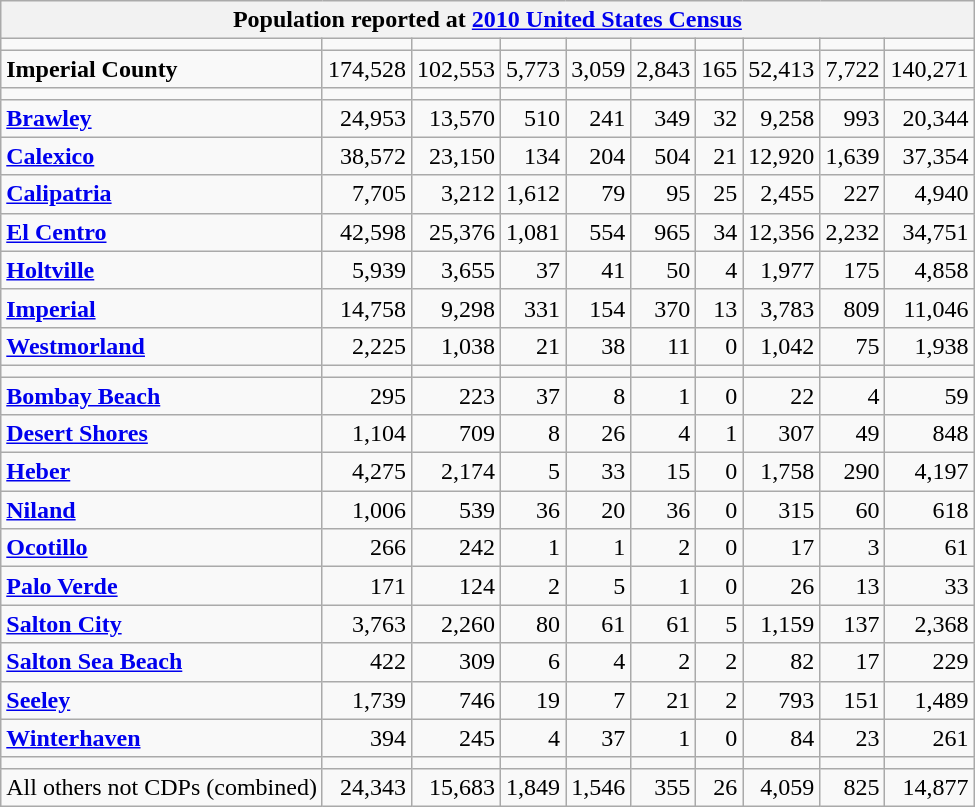<table class="wikitable collapsible collapsed">
<tr>
<th colspan="10">Population reported at <a href='#'>2010 United States Census</a></th>
</tr>
<tr>
<td></td>
<td></td>
<td></td>
<td></td>
<td></td>
<td></td>
<td></td>
<td></td>
<td></td>
<td></td>
</tr>
<tr>
<td><strong> Imperial County</strong></td>
<td align="right">174,528</td>
<td align="right">102,553</td>
<td align="right">5,773</td>
<td align="right">3,059</td>
<td align="right">2,843</td>
<td align="right">165</td>
<td align="right">52,413</td>
<td align="right">7,722</td>
<td align="right">140,271</td>
</tr>
<tr>
<td></td>
<td></td>
<td></td>
<td></td>
<td></td>
<td></td>
<td></td>
<td></td>
<td></td>
<td></td>
</tr>
<tr>
<td><strong><a href='#'>Brawley</a></strong></td>
<td align="right">24,953</td>
<td align="right">13,570</td>
<td align="right">510</td>
<td align="right">241</td>
<td align="right">349</td>
<td align="right">32</td>
<td align="right">9,258</td>
<td align="right">993</td>
<td align="right">20,344</td>
</tr>
<tr>
<td><strong><a href='#'>Calexico</a></strong></td>
<td align="right">38,572</td>
<td align="right">23,150</td>
<td align="right">134</td>
<td align="right">204</td>
<td align="right">504</td>
<td align="right">21</td>
<td align="right">12,920</td>
<td align="right">1,639</td>
<td align="right">37,354</td>
</tr>
<tr>
<td><strong><a href='#'>Calipatria</a></strong></td>
<td align="right">7,705</td>
<td align="right">3,212</td>
<td align="right">1,612</td>
<td align="right">79</td>
<td align="right">95</td>
<td align="right">25</td>
<td align="right">2,455</td>
<td align="right">227</td>
<td align="right">4,940</td>
</tr>
<tr>
<td><strong><a href='#'>El Centro</a></strong></td>
<td align="right">42,598</td>
<td align="right">25,376</td>
<td align="right">1,081</td>
<td align="right">554</td>
<td align="right">965</td>
<td align="right">34</td>
<td align="right">12,356</td>
<td align="right">2,232</td>
<td align="right">34,751</td>
</tr>
<tr>
<td><strong><a href='#'>Holtville</a></strong></td>
<td align="right">5,939</td>
<td align="right">3,655</td>
<td align="right">37</td>
<td align="right">41</td>
<td align="right">50</td>
<td align="right">4</td>
<td align="right">1,977</td>
<td align="right">175</td>
<td align="right">4,858</td>
</tr>
<tr>
<td><strong><a href='#'>Imperial</a></strong></td>
<td align="right">14,758</td>
<td align="right">9,298</td>
<td align="right">331</td>
<td align="right">154</td>
<td align="right">370</td>
<td align="right">13</td>
<td align="right">3,783</td>
<td align="right">809</td>
<td align="right">11,046</td>
</tr>
<tr>
<td><strong><a href='#'>Westmorland</a></strong></td>
<td align="right">2,225</td>
<td align="right">1,038</td>
<td align="right">21</td>
<td align="right">38</td>
<td align="right">11</td>
<td align="right">0</td>
<td align="right">1,042</td>
<td align="right">75</td>
<td align="right">1,938</td>
</tr>
<tr>
<td></td>
<td></td>
<td></td>
<td></td>
<td></td>
<td></td>
<td></td>
<td></td>
<td></td>
<td></td>
</tr>
<tr>
<td><strong><a href='#'>Bombay Beach</a></strong></td>
<td align="right">295</td>
<td align="right">223</td>
<td align="right">37</td>
<td align="right">8</td>
<td align="right">1</td>
<td align="right">0</td>
<td align="right">22</td>
<td align="right">4</td>
<td align="right">59</td>
</tr>
<tr>
<td><strong><a href='#'>Desert Shores</a></strong></td>
<td align="right">1,104</td>
<td align="right">709</td>
<td align="right">8</td>
<td align="right">26</td>
<td align="right">4</td>
<td align="right">1</td>
<td align="right">307</td>
<td align="right">49</td>
<td align="right">848</td>
</tr>
<tr>
<td><strong><a href='#'>Heber</a></strong></td>
<td align="right">4,275</td>
<td align="right">2,174</td>
<td align="right">5</td>
<td align="right">33</td>
<td align="right">15</td>
<td align="right">0</td>
<td align="right">1,758</td>
<td align="right">290</td>
<td align="right">4,197</td>
</tr>
<tr>
<td><strong><a href='#'>Niland</a></strong></td>
<td align="right">1,006</td>
<td align="right">539</td>
<td align="right">36</td>
<td align="right">20</td>
<td align="right">36</td>
<td align="right">0</td>
<td align="right">315</td>
<td align="right">60</td>
<td align="right">618</td>
</tr>
<tr>
<td><strong><a href='#'>Ocotillo</a></strong></td>
<td align="right">266</td>
<td align="right">242</td>
<td align="right">1</td>
<td align="right">1</td>
<td align="right">2</td>
<td align="right">0</td>
<td align="right">17</td>
<td align="right">3</td>
<td align="right">61</td>
</tr>
<tr>
<td><strong><a href='#'>Palo Verde</a></strong></td>
<td align="right">171</td>
<td align="right">124</td>
<td align="right">2</td>
<td align="right">5</td>
<td align="right">1</td>
<td align="right">0</td>
<td align="right">26</td>
<td align="right">13</td>
<td align="right">33</td>
</tr>
<tr>
<td><strong><a href='#'>Salton City</a></strong></td>
<td align="right">3,763</td>
<td align="right">2,260</td>
<td align="right">80</td>
<td align="right">61</td>
<td align="right">61</td>
<td align="right">5</td>
<td align="right">1,159</td>
<td align="right">137</td>
<td align="right">2,368</td>
</tr>
<tr>
<td><strong><a href='#'>Salton Sea Beach</a></strong></td>
<td align="right">422</td>
<td align="right">309</td>
<td align="right">6</td>
<td align="right">4</td>
<td align="right">2</td>
<td align="right">2</td>
<td align="right">82</td>
<td align="right">17</td>
<td align="right">229</td>
</tr>
<tr>
<td><strong><a href='#'>Seeley</a></strong></td>
<td align="right">1,739</td>
<td align="right">746</td>
<td align="right">19</td>
<td align="right">7</td>
<td align="right">21</td>
<td align="right">2</td>
<td align="right">793</td>
<td align="right">151</td>
<td align="right">1,489</td>
</tr>
<tr>
<td><strong><a href='#'>Winterhaven</a></strong></td>
<td align="right">394</td>
<td align="right">245</td>
<td align="right">4</td>
<td align="right">37</td>
<td align="right">1</td>
<td align="right">0</td>
<td align="right">84</td>
<td align="right">23</td>
<td align="right">261</td>
</tr>
<tr>
<td></td>
<td></td>
<td></td>
<td></td>
<td></td>
<td></td>
<td></td>
<td></td>
<td></td>
<td></td>
</tr>
<tr>
<td>All others not CDPs (combined)</td>
<td align="right">24,343</td>
<td align="right">15,683</td>
<td align="right">1,849</td>
<td align="right">1,546</td>
<td align="right">355</td>
<td align="right">26</td>
<td align="right">4,059</td>
<td align="right">825</td>
<td align="right">14,877</td>
</tr>
</table>
